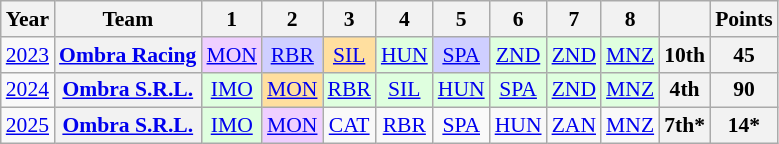<table class="wikitable" style="text-align:center; font-size:90%">
<tr>
<th>Year</th>
<th>Team</th>
<th>1</th>
<th>2</th>
<th>3</th>
<th>4</th>
<th>5</th>
<th>6</th>
<th>7</th>
<th>8</th>
<th></th>
<th>Points</th>
</tr>
<tr>
<td><a href='#'>2023</a></td>
<th><a href='#'>Ombra Racing</a></th>
<td style="background:#EFCFFF;"><a href='#'>MON</a><br></td>
<td style="background:#CFCFFF;"><a href='#'>RBR</a><br></td>
<td style="background:#FFDF9F;"><a href='#'>SIL</a><br></td>
<td style="background:#DFFFDF;"><a href='#'>HUN</a><br></td>
<td style="background:#CFCFFF;"><a href='#'>SPA</a><br></td>
<td style="background:#DFFFDF;"><a href='#'>ZND</a><br></td>
<td style="background:#DFFFDF;"><a href='#'>ZND</a><br></td>
<td style="background:#DFFFDF;"><a href='#'>MNZ</a><br></td>
<th>10th</th>
<th>45</th>
</tr>
<tr>
<td><a href='#'>2024</a></td>
<th><a href='#'>Ombra S.R.L.</a></th>
<td style="background:#DFFFDF;"><a href='#'>IMO</a><br></td>
<td style="background:#FFDF9F;"><a href='#'>MON</a><br></td>
<td style="background:#DFFFDF;"><a href='#'>RBR</a><br></td>
<td style="background:#DFFFDF;"><a href='#'>SIL</a><br></td>
<td style="background:#DFFFDF;"><a href='#'>HUN</a><br></td>
<td style="background:#DFFFDF;"><a href='#'>SPA</a><br></td>
<td style="background:#DFFFDF;"><a href='#'>ZND</a><br></td>
<td style="background:#DFFFDF;"><a href='#'>MNZ</a><br></td>
<th style= background:#;">4th</th>
<th style= background:#;">90</th>
</tr>
<tr>
<td><a href='#'>2025</a></td>
<th nowrap><a href='#'>Ombra S.R.L.</a></th>
<td style="background:#DFFFDF;"><a href='#'>IMO</a><br></td>
<td style="background:#EFCFFF;"><a href='#'>MON</a><br></td>
<td style="background:#;"><a href='#'>CAT</a></td>
<td style="background:#;"><a href='#'>RBR</a></td>
<td style="background:#;"><a href='#'>SPA</a></td>
<td style="background:#;"><a href='#'>HUN</a></td>
<td style="background:#;"><a href='#'>ZAN</a></td>
<td style="background:#;"><a href='#'>MNZ</a></td>
<th>7th*</th>
<th>14*</th>
</tr>
</table>
